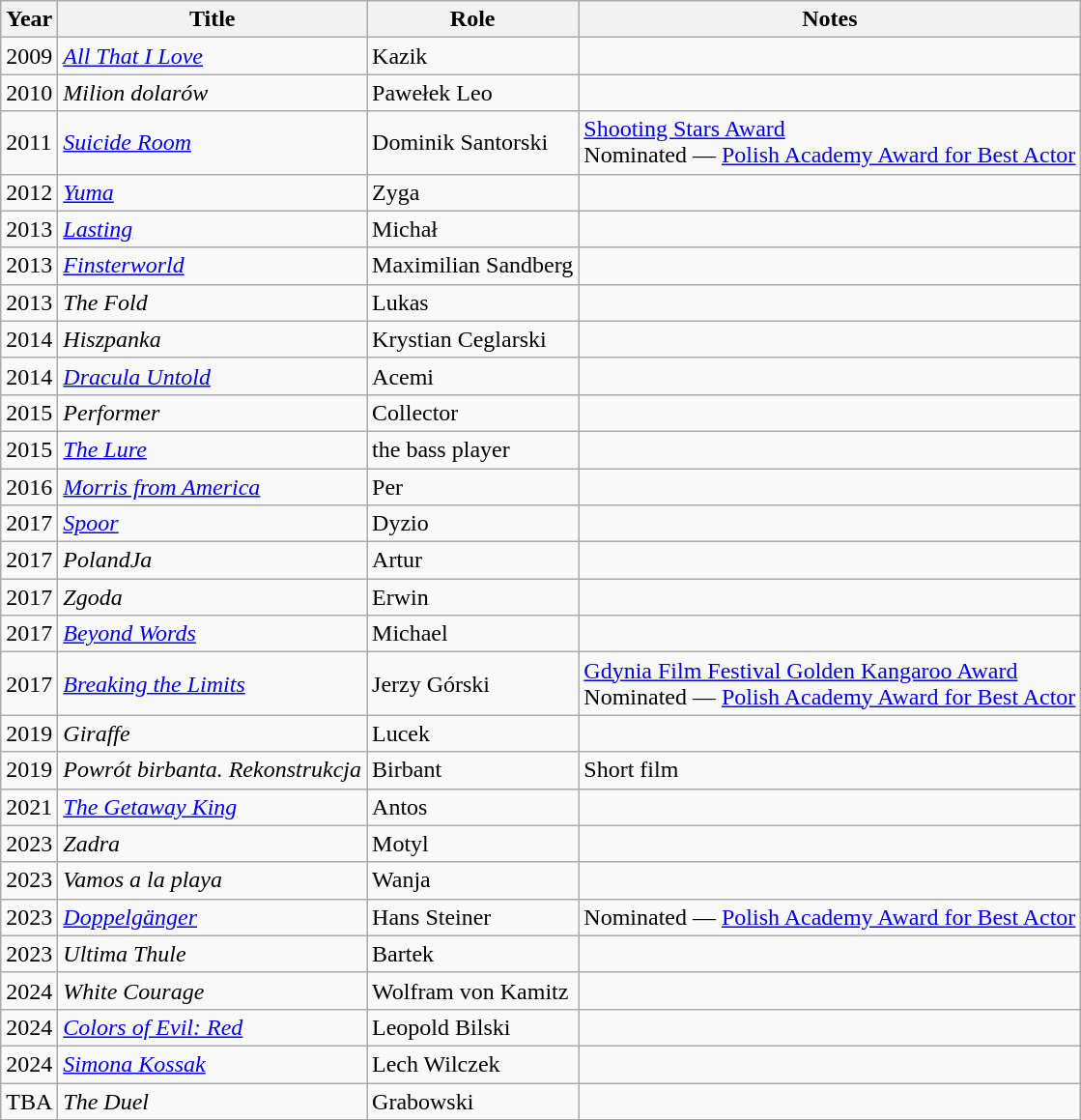<table class="wikitable sortable">
<tr>
<th>Year</th>
<th>Title</th>
<th>Role</th>
<th>Notes</th>
</tr>
<tr>
<td>2009</td>
<td><em><a href='#'>All That I Love</a></em></td>
<td>Kazik</td>
<td></td>
</tr>
<tr>
<td>2010</td>
<td><em>Milion dolarów</em></td>
<td>Pawełek Leo</td>
<td></td>
</tr>
<tr>
<td>2011</td>
<td><em><a href='#'>Suicide Room</a></em></td>
<td>Dominik Santorski</td>
<td><a href='#'>Shooting Stars Award</a><br>Nominated — <a href='#'>Polish Academy Award for Best Actor</a></td>
</tr>
<tr>
<td>2012</td>
<td><em><a href='#'>Yuma</a></em></td>
<td>Zyga</td>
<td></td>
</tr>
<tr>
<td>2013</td>
<td><em><a href='#'>Lasting</a></em></td>
<td>Michał</td>
<td></td>
</tr>
<tr>
<td>2013</td>
<td><em><a href='#'>Finsterworld</a></em></td>
<td>Maximilian Sandberg</td>
</tr>
<tr>
<td>2013</td>
<td><em>The Fold</em></td>
<td>Lukas</td>
<td></td>
</tr>
<tr>
<td>2014</td>
<td><em>Hiszpanka</em></td>
<td>Krystian Ceglarski</td>
<td></td>
</tr>
<tr>
<td>2014</td>
<td><em><a href='#'>Dracula Untold</a></em></td>
<td>Acemi</td>
<td></td>
</tr>
<tr>
<td>2015</td>
<td><em>Performer</em></td>
<td>Collector</td>
<td></td>
</tr>
<tr>
<td>2015</td>
<td><em><a href='#'>The Lure</a></em></td>
<td>the bass player</td>
<td></td>
</tr>
<tr>
<td>2016</td>
<td><em><a href='#'>Morris from America</a></em></td>
<td>Per</td>
<td></td>
</tr>
<tr>
<td>2017</td>
<td><em><a href='#'>Spoor</a></em></td>
<td>Dyzio</td>
<td></td>
</tr>
<tr>
<td>2017</td>
<td><em>PolandJa</em></td>
<td>Artur</td>
<td></td>
</tr>
<tr>
<td>2017</td>
<td><em>Zgoda</em></td>
<td>Erwin</td>
<td></td>
</tr>
<tr>
<td>2017</td>
<td><em><a href='#'>Beyond Words</a></em></td>
<td>Michael</td>
<td></td>
</tr>
<tr>
<td>2017</td>
<td><em><a href='#'>Breaking the Limits</a></em></td>
<td>Jerzy Górski</td>
<td><a href='#'>Gdynia Film Festival Golden Kangaroo Award</a><br>Nominated — <a href='#'>Polish Academy Award for Best Actor</a></td>
</tr>
<tr>
<td>2019</td>
<td><em>Giraffe</em></td>
<td>Lucek</td>
<td></td>
</tr>
<tr>
<td>2019</td>
<td><em>Powrót birbanta. Rekonstrukcja</em></td>
<td>Birbant</td>
<td>Short film</td>
</tr>
<tr>
<td>2021</td>
<td><em><a href='#'>The Getaway King</a></em></td>
<td>Antos</td>
<td></td>
</tr>
<tr>
<td>2023</td>
<td><em>Zadra</em></td>
<td>Motyl</td>
<td></td>
</tr>
<tr>
<td>2023</td>
<td><em>Vamos a la playa</em></td>
<td>Wanja</td>
<td></td>
</tr>
<tr>
<td>2023</td>
<td><em><a href='#'>Doppelgänger</a></em></td>
<td>Hans Steiner</td>
<td>Nominated — <a href='#'>Polish Academy Award for Best Actor</a></td>
</tr>
<tr>
<td>2023</td>
<td><em>Ultima Thule</em></td>
<td>Bartek</td>
<td></td>
</tr>
<tr>
<td>2024</td>
<td><em>White Courage</em></td>
<td>Wolfram von Kamitz</td>
<td></td>
</tr>
<tr>
<td>2024</td>
<td><em><a href='#'>Colors of Evil: Red</a></em></td>
<td>Leopold Bilski</td>
<td></td>
</tr>
<tr>
<td>2024</td>
<td><em><a href='#'>Simona Kossak</a></em></td>
<td>Lech Wilczek</td>
<td></td>
</tr>
<tr>
<td>TBA</td>
<td><em>The Duel</em></td>
<td>Grabowski</td>
<td></td>
</tr>
</table>
